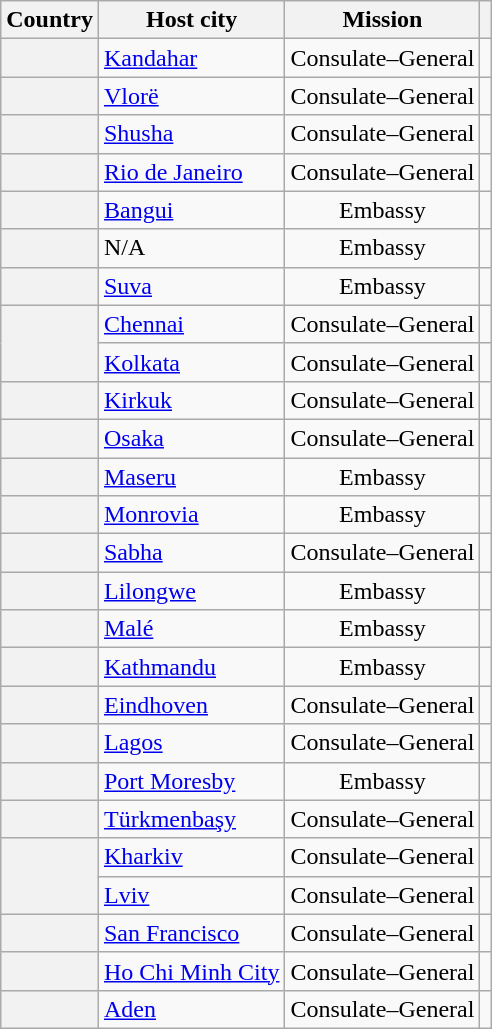<table class="wikitable plainrowheaders">
<tr>
<th scope="col">Country</th>
<th scope="col">Host city</th>
<th scope="col">Mission</th>
<th scope="col"></th>
</tr>
<tr>
<th rowspan="1"></th>
<td><a href='#'>Kandahar</a></td>
<td style="text-align:center;">Consulate–General</td>
<td style="text-align:center;"></td>
</tr>
<tr>
<th rowspan="1"></th>
<td><a href='#'>Vlorë</a></td>
<td style="text-align:center;">Consulate–General</td>
<td style="text-align:center;"></td>
</tr>
<tr>
<th rowspan="1"></th>
<td><a href='#'>Shusha</a></td>
<td style="text-align:center;">Consulate–General</td>
<td style="text-align:center;"></td>
</tr>
<tr>
<th rowspan="1"></th>
<td><a href='#'>Rio de Janeiro</a></td>
<td style="text-align:center;">Consulate–General</td>
<td style="text-align:center;"></td>
</tr>
<tr>
<th rowspan="1"></th>
<td><a href='#'>Bangui</a></td>
<td style="text-align:center;">Embassy</td>
<td style="text-align:center;"></td>
</tr>
<tr>
<th rowspan="1"></th>
<td>N/A</td>
<td style="text-align:center;">Embassy</td>
<td style="text-align:center;"></td>
</tr>
<tr>
<th rowspan="1"></th>
<td><a href='#'>Suva</a></td>
<td style="text-align:center;">Embassy</td>
<td style="text-align:center;"></td>
</tr>
<tr>
<th rowspan="2"></th>
<td><a href='#'>Chennai</a></td>
<td style="text-align:center;">Consulate–General</td>
<td style="text-align:center;"></td>
</tr>
<tr>
<td><a href='#'>Kolkata</a></td>
<td style="text-align:center;">Consulate–General</td>
<td style="text-align:center;"></td>
</tr>
<tr>
<th rowspan="1"></th>
<td><a href='#'>Kirkuk</a></td>
<td style="text-align:center;">Consulate–General</td>
<td style="text-align:center;"></td>
</tr>
<tr>
<th rowspan="1"></th>
<td><a href='#'>Osaka</a></td>
<td style="text-align:center;">Consulate–General</td>
<td style="text-align:center;"></td>
</tr>
<tr>
<th rowspan="1"></th>
<td><a href='#'>Maseru</a></td>
<td style="text-align:center;">Embassy</td>
<td style="text-align:center;"></td>
</tr>
<tr>
<th rowspan="1"></th>
<td><a href='#'>Monrovia</a></td>
<td style="text-align:center;">Embassy</td>
<td style="text-align:center;"></td>
</tr>
<tr>
<th rowspan="1"></th>
<td><a href='#'>Sabha</a></td>
<td style="text-align:center;">Consulate–General</td>
<td style="text-align:center;"></td>
</tr>
<tr>
<th rowspan="1"></th>
<td><a href='#'>Lilongwe</a></td>
<td style="text-align:center;">Embassy</td>
<td style="text-align:center;"></td>
</tr>
<tr>
<th rowspan="1"></th>
<td><a href='#'>Malé</a></td>
<td style="text-align:center;">Embassy</td>
<td style="text-align:center;"></td>
</tr>
<tr>
<th rowspan="1"></th>
<td><a href='#'>Kathmandu</a></td>
<td style="text-align:center;">Embassy</td>
<td style="text-align:center;"></td>
</tr>
<tr>
<th rowspan="1"></th>
<td><a href='#'>Eindhoven</a></td>
<td style="text-align:center;">Consulate–General</td>
<td style="text-align:center;"></td>
</tr>
<tr>
<th rowspan="1"></th>
<td><a href='#'>Lagos</a></td>
<td style="text-align:center;">Consulate–General</td>
<td style="text-align:center;"></td>
</tr>
<tr>
<th rowspan="1"></th>
<td><a href='#'>Port Moresby</a></td>
<td style="text-align:center;">Embassy</td>
<td style="text-align:center;"></td>
</tr>
<tr>
<th rowspan="1"></th>
<td><a href='#'>Türkmenbaşy</a></td>
<td style="text-align:center;">Consulate–General</td>
<td style="text-align:center;"></td>
</tr>
<tr>
<th rowspan="2"></th>
<td><a href='#'>Kharkiv</a></td>
<td style="text-align:center;">Consulate–General</td>
<td style="text-align:center;"></td>
</tr>
<tr>
<td><a href='#'>Lviv</a></td>
<td style="text-align:center;">Consulate–General</td>
<td style="text-align:center;"></td>
</tr>
<tr>
<th rowspan="1"></th>
<td><a href='#'>San Francisco</a></td>
<td style="text-align:center;">Consulate–General</td>
<td style="text-align:center;"></td>
</tr>
<tr>
<th rowspan="1"></th>
<td><a href='#'>Ho Chi Minh City</a></td>
<td style="text-align:center;">Consulate–General</td>
<td style="text-align:center;"></td>
</tr>
<tr>
<th rowspan="1"></th>
<td><a href='#'>Aden</a></td>
<td style="text-align:center;">Consulate–General</td>
<td style="text-align:center;"></td>
</tr>
</table>
